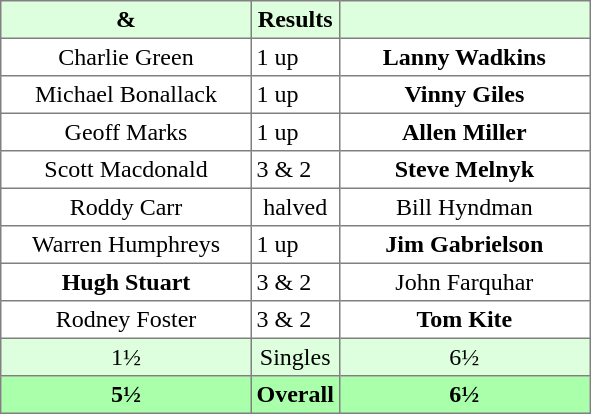<table border="1" cellpadding="3" style="border-collapse: collapse; text-align:center;">
<tr style="background:#ddffdd;">
<th width=160> & </th>
<th>Results</th>
<th width=160></th>
</tr>
<tr>
<td>Charlie Green</td>
<td align=left> 1 up</td>
<td><strong>Lanny Wadkins</strong></td>
</tr>
<tr>
<td>Michael Bonallack</td>
<td align=left> 1 up</td>
<td><strong>Vinny Giles</strong></td>
</tr>
<tr>
<td>Geoff Marks</td>
<td align=left> 1 up</td>
<td><strong>Allen Miller</strong></td>
</tr>
<tr>
<td>Scott Macdonald</td>
<td align=left> 3 & 2</td>
<td><strong>Steve Melnyk</strong></td>
</tr>
<tr>
<td>Roddy Carr</td>
<td>halved</td>
<td>Bill Hyndman</td>
</tr>
<tr>
<td>Warren Humphreys</td>
<td align=left> 1 up</td>
<td><strong>Jim Gabrielson</strong></td>
</tr>
<tr>
<td><strong>Hugh Stuart</strong></td>
<td align=left> 3 & 2</td>
<td>John Farquhar</td>
</tr>
<tr>
<td>Rodney Foster</td>
<td align=left> 3 & 2</td>
<td><strong>Tom Kite</strong></td>
</tr>
<tr style="background:#ddffdd;">
<td>1½</td>
<td>Singles</td>
<td>6½</td>
</tr>
<tr style="background:#aaffaa;">
<th>5½</th>
<th>Overall</th>
<th>6½</th>
</tr>
</table>
